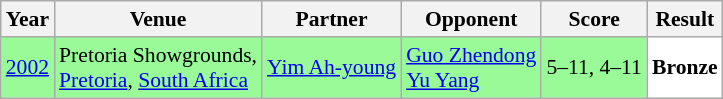<table class="sortable wikitable" style="font-size: 90%;">
<tr>
<th>Year</th>
<th>Venue</th>
<th>Partner</th>
<th>Opponent</th>
<th>Score</th>
<th>Result</th>
</tr>
<tr style="background:#98FB98">
<td align="center"><a href='#'>2002</a></td>
<td align="left">Pretoria Showgrounds,<br><a href='#'>Pretoria</a>, <a href='#'>South Africa</a></td>
<td align="left"> <a href='#'>Yim Ah-young</a></td>
<td align="left"> <a href='#'>Guo Zhendong</a> <br>  <a href='#'>Yu Yang</a></td>
<td align="left">5–11, 4–11</td>
<td style="text-align:left; background:white"> <strong>Bronze</strong></td>
</tr>
</table>
